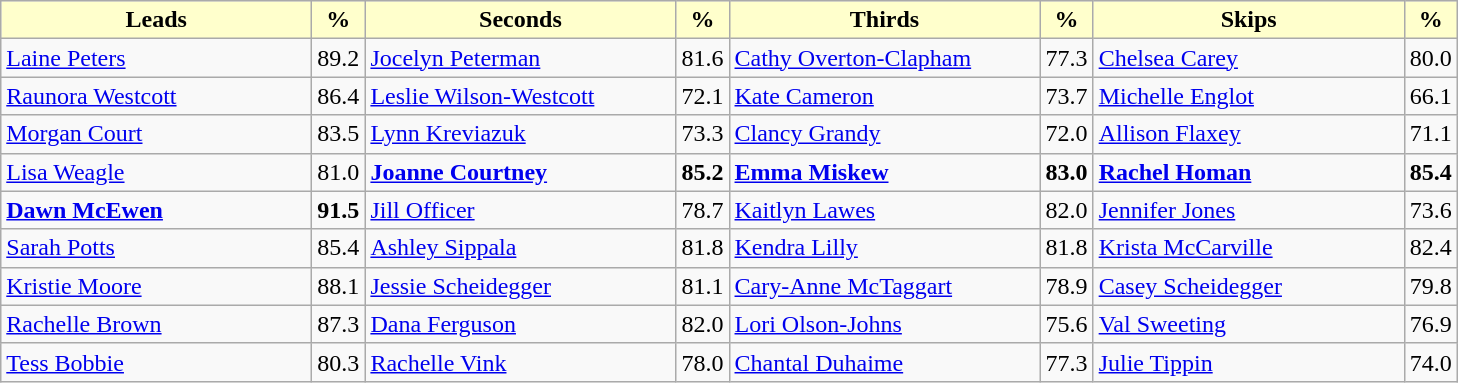<table class="wikitable sortable">
<tr>
<th style="background:#ffc; width:200px;">Leads</th>
<th style="background:#ffc;">%</th>
<th style="background:#ffc; width:200px;">Seconds</th>
<th style="background:#ffc;">%</th>
<th style="background:#ffc; width:200px;">Thirds</th>
<th style="background:#ffc;">%</th>
<th style="background:#ffc; width:200px;">Skips</th>
<th style="background:#ffc;">%</th>
</tr>
<tr>
<td><a href='#'>Laine Peters</a></td>
<td>89.2</td>
<td><a href='#'>Jocelyn Peterman</a></td>
<td>81.6</td>
<td><a href='#'>Cathy Overton-Clapham</a></td>
<td>77.3</td>
<td><a href='#'>Chelsea Carey</a></td>
<td>80.0</td>
</tr>
<tr>
<td><a href='#'>Raunora Westcott</a></td>
<td>86.4</td>
<td><a href='#'>Leslie Wilson-Westcott</a></td>
<td>72.1</td>
<td><a href='#'>Kate Cameron</a></td>
<td>73.7</td>
<td><a href='#'>Michelle Englot</a></td>
<td>66.1</td>
</tr>
<tr>
<td><a href='#'>Morgan Court</a></td>
<td>83.5</td>
<td><a href='#'>Lynn Kreviazuk</a></td>
<td>73.3</td>
<td><a href='#'>Clancy Grandy</a></td>
<td>72.0</td>
<td><a href='#'>Allison Flaxey</a></td>
<td>71.1</td>
</tr>
<tr>
<td><a href='#'>Lisa Weagle</a></td>
<td>81.0</td>
<td><strong><a href='#'>Joanne Courtney</a></strong></td>
<td><strong>85.2</strong></td>
<td><strong><a href='#'>Emma Miskew</a></strong></td>
<td><strong>83.0</strong></td>
<td><strong><a href='#'>Rachel Homan</a></strong></td>
<td><strong>85.4</strong></td>
</tr>
<tr>
<td><strong><a href='#'>Dawn McEwen</a></strong></td>
<td><strong>91.5</strong></td>
<td><a href='#'>Jill Officer</a></td>
<td>78.7</td>
<td><a href='#'>Kaitlyn Lawes</a></td>
<td>82.0</td>
<td><a href='#'>Jennifer Jones</a></td>
<td>73.6</td>
</tr>
<tr>
<td><a href='#'>Sarah Potts</a></td>
<td>85.4</td>
<td><a href='#'>Ashley Sippala</a></td>
<td>81.8</td>
<td><a href='#'>Kendra Lilly</a></td>
<td>81.8</td>
<td><a href='#'>Krista McCarville</a></td>
<td>82.4</td>
</tr>
<tr>
<td><a href='#'>Kristie Moore</a></td>
<td>88.1</td>
<td><a href='#'>Jessie Scheidegger</a></td>
<td>81.1</td>
<td><a href='#'>Cary-Anne McTaggart</a></td>
<td>78.9</td>
<td><a href='#'>Casey Scheidegger</a></td>
<td>79.8</td>
</tr>
<tr>
<td><a href='#'>Rachelle Brown</a></td>
<td>87.3</td>
<td><a href='#'>Dana Ferguson</a></td>
<td>82.0</td>
<td><a href='#'>Lori Olson-Johns</a></td>
<td>75.6</td>
<td><a href='#'>Val Sweeting</a></td>
<td>76.9</td>
</tr>
<tr>
<td><a href='#'>Tess Bobbie</a></td>
<td>80.3</td>
<td><a href='#'>Rachelle Vink</a></td>
<td>78.0</td>
<td><a href='#'>Chantal Duhaime</a></td>
<td>77.3</td>
<td><a href='#'>Julie Tippin</a></td>
<td>74.0</td>
</tr>
</table>
